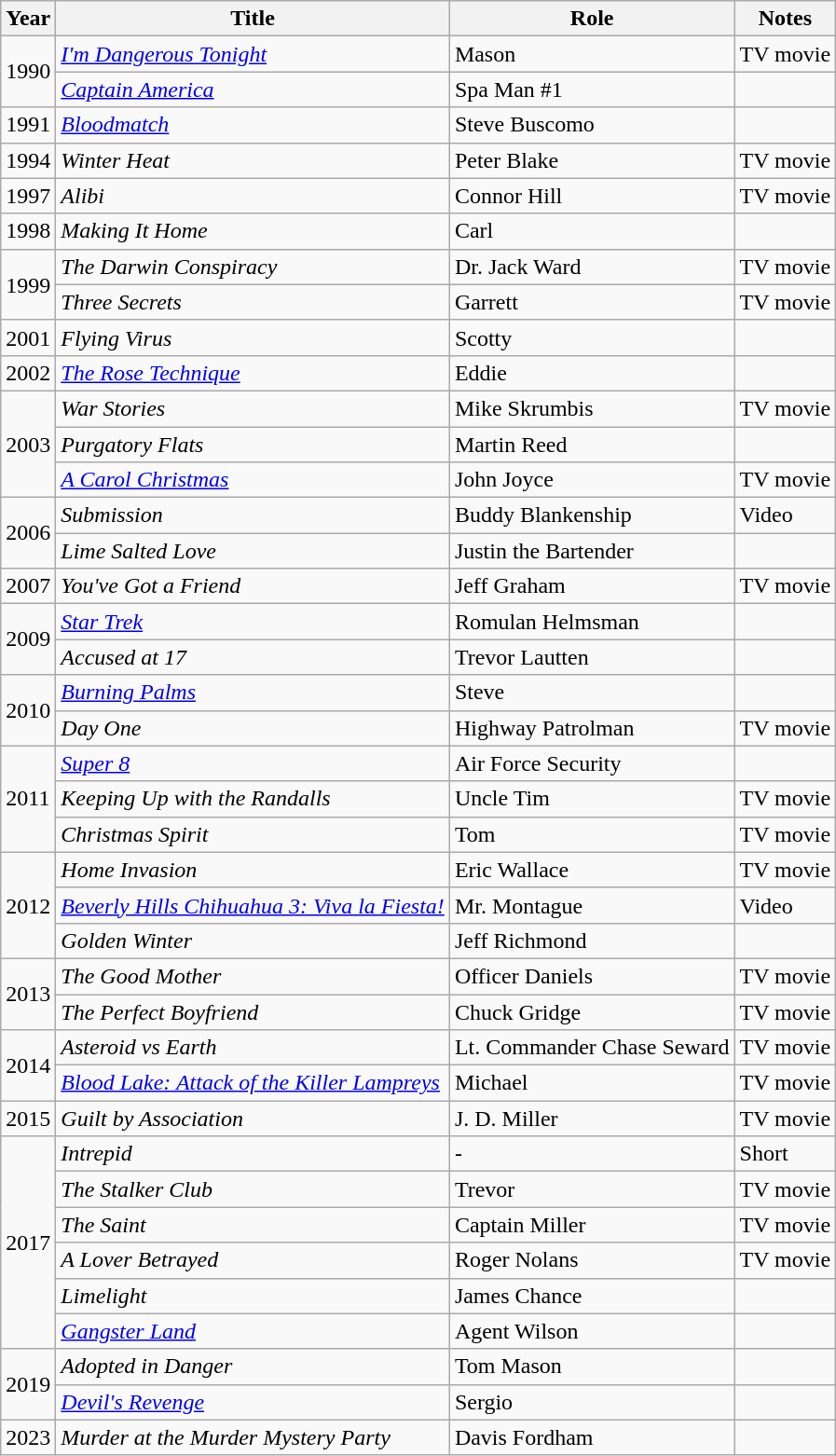<table class="wikitable sortable">
<tr>
<th>Year</th>
<th>Title</th>
<th>Role</th>
<th>Notes</th>
</tr>
<tr>
<td rowspan="2">1990</td>
<td><em><a href='#'>I'm Dangerous Tonight</a></em></td>
<td>Mason</td>
<td>TV movie</td>
</tr>
<tr>
<td><a href='#'><em>Captain America</em></a></td>
<td>Spa Man #1</td>
<td></td>
</tr>
<tr>
<td>1991</td>
<td><em><a href='#'>Bloodmatch</a></em></td>
<td>Steve Buscomo</td>
<td></td>
</tr>
<tr>
<td>1994</td>
<td><em>Winter Heat</em></td>
<td>Peter Blake</td>
<td>TV movie</td>
</tr>
<tr>
<td>1997</td>
<td><em>Alibi</em></td>
<td>Connor Hill</td>
<td>TV movie</td>
</tr>
<tr>
<td>1998</td>
<td><em>Making It Home</em></td>
<td>Carl</td>
<td></td>
</tr>
<tr>
<td rowspan="2">1999</td>
<td><em>The Darwin Conspiracy</em></td>
<td>Dr. Jack Ward</td>
<td>TV movie</td>
</tr>
<tr>
<td><em>Three Secrets</em></td>
<td>Garrett</td>
<td>TV movie</td>
</tr>
<tr>
<td>2001</td>
<td><em>Flying Virus</em></td>
<td>Scotty</td>
<td></td>
</tr>
<tr>
<td>2002</td>
<td><em><a href='#'>The Rose Technique</a></em></td>
<td>Eddie</td>
<td></td>
</tr>
<tr>
<td rowspan="3">2003</td>
<td><em>War Stories</em></td>
<td>Mike Skrumbis</td>
<td>TV movie</td>
</tr>
<tr>
<td><em>Purgatory Flats</em></td>
<td>Martin Reed</td>
<td></td>
</tr>
<tr>
<td><em><a href='#'>A Carol Christmas</a></em></td>
<td>John Joyce</td>
<td>TV movie</td>
</tr>
<tr>
<td rowspan="2">2006</td>
<td><em>Submission</em></td>
<td>Buddy Blankenship</td>
<td>Video</td>
</tr>
<tr>
<td><em>Lime Salted Love</em></td>
<td>Justin the Bartender</td>
<td></td>
</tr>
<tr>
<td>2007</td>
<td><em>You've Got a Friend</em></td>
<td>Jeff Graham</td>
<td>TV movie</td>
</tr>
<tr>
<td rowspan="2">2009</td>
<td><a href='#'><em>Star Trek</em></a></td>
<td>Romulan Helmsman</td>
<td></td>
</tr>
<tr>
<td><em>Accused at 17</em></td>
<td>Trevor Lautten</td>
<td></td>
</tr>
<tr>
<td rowspan="2">2010</td>
<td><a href='#'><em>Burning Palms</em></a></td>
<td>Steve</td>
<td></td>
</tr>
<tr>
<td><em>Day One</em></td>
<td>Highway Patrolman</td>
<td>TV movie</td>
</tr>
<tr>
<td rowspan="3">2011</td>
<td><a href='#'><em>Super 8</em></a></td>
<td>Air Force Security</td>
<td></td>
</tr>
<tr>
<td><em>Keeping Up with the Randalls</em></td>
<td>Uncle Tim</td>
<td>TV movie</td>
</tr>
<tr>
<td><em>Christmas Spirit</em></td>
<td>Tom</td>
<td>TV movie</td>
</tr>
<tr>
<td rowspan="3">2012</td>
<td><em>Home Invasion</em></td>
<td>Eric Wallace</td>
<td>TV movie</td>
</tr>
<tr>
<td><em><a href='#'>Beverly Hills Chihuahua 3: Viva la Fiesta!</a></em></td>
<td>Mr. Montague</td>
<td>Video</td>
</tr>
<tr>
<td><em>Golden Winter</em></td>
<td>Jeff Richmond</td>
<td></td>
</tr>
<tr>
<td rowspan="2">2013</td>
<td><em>The Good Mother</em></td>
<td>Officer Daniels</td>
<td>TV movie</td>
</tr>
<tr>
<td><em>The Perfect Boyfriend</em></td>
<td>Chuck Gridge</td>
<td>TV movie</td>
</tr>
<tr>
<td rowspan="2">2014</td>
<td><em>Asteroid vs Earth</em></td>
<td>Lt. Commander Chase Seward</td>
<td>TV movie</td>
</tr>
<tr>
<td><em><a href='#'>Blood Lake: Attack of the Killer Lampreys</a></em></td>
<td>Michael</td>
<td>TV movie</td>
</tr>
<tr>
<td>2015</td>
<td><em>Guilt by Association</em></td>
<td>J. D. Miller</td>
<td>TV movie</td>
</tr>
<tr>
<td rowspan="6">2017</td>
<td><em>Intrepid</em></td>
<td>-</td>
<td>Short</td>
</tr>
<tr>
<td><em>The Stalker Club</em></td>
<td>Trevor</td>
<td>TV movie</td>
</tr>
<tr>
<td><em>The Saint</em></td>
<td>Captain Miller</td>
<td>TV movie</td>
</tr>
<tr>
<td><em>A Lover Betrayed</em></td>
<td>Roger Nolans</td>
<td>TV movie</td>
</tr>
<tr>
<td><em>Limelight</em></td>
<td>James Chance</td>
<td></td>
</tr>
<tr>
<td><em><a href='#'>Gangster Land</a></em></td>
<td>Agent Wilson</td>
<td></td>
</tr>
<tr>
<td rowspan="2">2019</td>
<td><em>Adopted in Danger</em></td>
<td>Tom Mason</td>
<td></td>
</tr>
<tr>
<td><em><a href='#'>Devil's Revenge</a></em></td>
<td>Sergio</td>
<td></td>
</tr>
<tr>
<td>2023</td>
<td><em>Murder at the Murder Mystery Party</em></td>
<td>Davis Fordham</td>
<td></td>
</tr>
</table>
